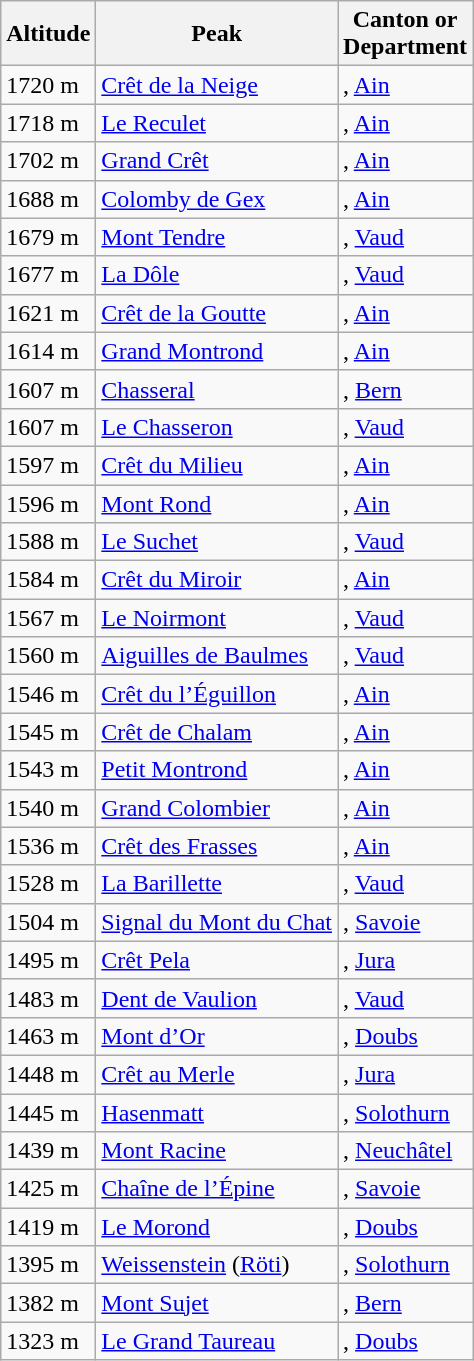<table class="wikitable sortable">
<tr>
<th>Altitude</th>
<th>Peak</th>
<th>Canton or<br>Department</th>
</tr>
<tr>
<td>1720 m</td>
<td data-sort-value="Cretneige"><a href='#'>Crêt de la Neige</a></td>
<td data-sort-value="FRAin">, <a href='#'>Ain</a></td>
</tr>
<tr>
<td>1718 m</td>
<td data-sort-value="Reculet"><a href='#'>Le Reculet</a></td>
<td data-sort-value="FRAin">, <a href='#'>Ain</a></td>
</tr>
<tr>
<td>1702 m</td>
<td data-sort-value="Grandcret"><a href='#'>Grand Crêt</a></td>
<td data-sort-value="FRAin">, <a href='#'>Ain</a></td>
</tr>
<tr>
<td>1688 m</td>
<td data-sort-value="Colombygex"><a href='#'>Colomby de Gex</a></td>
<td data-sort-value="FRAin">, <a href='#'>Ain</a></td>
</tr>
<tr>
<td>1679 m</td>
<td data-sort-value="Monttendre"><a href='#'>Mont Tendre</a></td>
<td data-sort-value="CHVaud">, <a href='#'>Vaud</a></td>
</tr>
<tr>
<td>1677 m</td>
<td data-sort-value="Dole"><a href='#'>La Dôle</a></td>
<td data-sort-value="CHVaud">, <a href='#'>Vaud</a></td>
</tr>
<tr>
<td>1621 m</td>
<td data-sort-value="Cretgoutte"><a href='#'>Crêt de la Goutte</a></td>
<td data-sort-value="FRAin">, <a href='#'>Ain</a></td>
</tr>
<tr>
<td>1614 m</td>
<td data-sort-value="Grand Montrond"><a href='#'>Grand Montrond</a></td>
<td data-sort-value="FRAin">, <a href='#'>Ain</a></td>
</tr>
<tr>
<td>1607 m</td>
<td data-sort-value="Chasseral"><a href='#'>Chasseral</a></td>
<td data-sort-value="CHBern">, <a href='#'>Bern</a></td>
</tr>
<tr>
<td>1607 m</td>
<td data-sort-value="Chasseron"><a href='#'>Le Chasseron</a></td>
<td data-sort-value="CHVaud">, <a href='#'>Vaud</a></td>
</tr>
<tr>
<td>1597 m</td>
<td data-sort-value="Crêt du Milieu"><a href='#'>Crêt du Milieu</a></td>
<td data-sort-value="FRAin">, <a href='#'>Ain</a></td>
</tr>
<tr>
<td>1596 m</td>
<td data-sort-value="Montrond"><a href='#'>Mont Rond</a></td>
<td data-sort-value="FRAin">, <a href='#'>Ain</a></td>
</tr>
<tr>
<td>1588 m</td>
<td data-sort-value="Suchet"><a href='#'>Le Suchet</a> </td>
<td data-sort-value="CHVaud">, <a href='#'>Vaud</a></td>
</tr>
<tr>
<td>1584 m</td>
<td data-sort-value="Crêt du Miroir"><a href='#'>Crêt du Miroir</a></td>
<td data-sort-value="FRAin">, <a href='#'>Ain</a></td>
</tr>
<tr>
<td>1567 m</td>
<td data-sort-value="Noirmont"><a href='#'>Le Noirmont</a></td>
<td data-sort-value="CHVaud">, <a href='#'>Vaud</a></td>
</tr>
<tr>
<td>1560 m</td>
<td data-sort-value="Aiguillesbaulmes"><a href='#'>Aiguilles de Baulmes</a></td>
<td data-sort-value="CHVaud">, <a href='#'>Vaud</a></td>
</tr>
<tr>
<td>1546 m</td>
<td data-sort-value="Crêt du l’Éguillon"><a href='#'>Crêt du l’Éguillon</a></td>
<td data-sort-value="FRAin">, <a href='#'>Ain</a></td>
</tr>
<tr>
<td>1545 m</td>
<td data-sort-value="Cretchalam"><a href='#'>Crêt de Chalam</a></td>
<td data-sort-value="FRAin">, <a href='#'>Ain</a></td>
</tr>
<tr>
<td>1543 m</td>
<td data-sort-value="Petit Montrond"><a href='#'>Petit Montrond</a></td>
<td data-sort-value="FRAin">, <a href='#'>Ain</a></td>
</tr>
<tr>
<td>1540 m</td>
<td data-sort-value="Grandcolombier"><a href='#'>Grand Colombier</a></td>
<td data-sort-value="FRAin">, <a href='#'>Ain</a></td>
</tr>
<tr>
<td>1536 m</td>
<td data-sort-value="Crêt des Frasses"><a href='#'>Crêt des Frasses</a></td>
<td data-sort-value="FRAin">, <a href='#'>Ain</a></td>
</tr>
<tr>
<td>1528 m</td>
<td data-sort-value="Barillette"><a href='#'>La Barillette</a></td>
<td data-sort-value="CHVaud">, <a href='#'>Vaud</a></td>
</tr>
<tr>
<td>1504 m</td>
<td data-sort-value="Montchat"><a href='#'>Signal du Mont du Chat</a></td>
<td data-sort-value="FRSavoie">, <a href='#'>Savoie</a></td>
</tr>
<tr>
<td>1495 m</td>
<td data-sort-value="Cretpela"><a href='#'>Crêt Pela</a></td>
<td data-sort-value="FRJura">, <a href='#'>Jura</a></td>
</tr>
<tr>
<td>1483 m</td>
<td data-sort-value="Dentvaulion"><a href='#'>Dent de Vaulion</a></td>
<td data-sort-value="CHVaud">, <a href='#'>Vaud</a></td>
</tr>
<tr>
<td>1463 m</td>
<td data-sort-value="Montor"><a href='#'>Mont d’Or</a></td>
<td data-sort-value="FRDoubs">, <a href='#'>Doubs</a></td>
</tr>
<tr>
<td>1448 m</td>
<td data-sort-value="Cretmerle"><a href='#'>Crêt au Merle</a></td>
<td data-sort-value="FRJura">, <a href='#'>Jura</a></td>
</tr>
<tr>
<td>1445 m</td>
<td data-sort-value="Hasenmatt"><a href='#'>Hasenmatt</a></td>
<td data-sort-value="CHSolothurn">, <a href='#'>Solothurn</a></td>
</tr>
<tr>
<td>1439 m</td>
<td data-sort-value="Montracine"><a href='#'>Mont Racine</a></td>
<td data-sort-value="CHNeuchâtel">, <a href='#'>Neuchâtel</a></td>
</tr>
<tr>
<td>1425 m</td>
<td data-sort-value="Chaineepine"><a href='#'>Chaîne de l’Épine</a></td>
<td data-sort-value="FRSavoie">, <a href='#'>Savoie</a></td>
</tr>
<tr>
<td>1419 m</td>
<td data-sort-value="Morond"><a href='#'>Le Morond</a></td>
<td data-sort-value="FRDoubs">, <a href='#'>Doubs</a></td>
</tr>
<tr>
<td>1395 m</td>
<td data-sort-value="Weissenstein"><a href='#'>Weissenstein</a> (<a href='#'>Röti</a>)</td>
<td data-sort-value="CHSolothurn">, <a href='#'>Solothurn</a></td>
</tr>
<tr>
<td>1382 m</td>
<td data-sort-value="Mont Sujet"><a href='#'>Mont Sujet</a></td>
<td data-sort-value="CHBern">, <a href='#'>Bern</a></td>
</tr>
<tr>
<td>1323 m</td>
<td data-sort-value="Grandtaureau"><a href='#'>Le Grand Taureau</a></td>
<td data-sort-value="FRDoubs">, <a href='#'>Doubs</a></td>
</tr>
</table>
